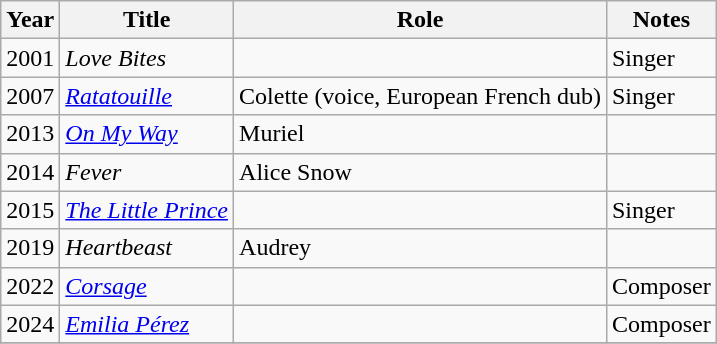<table class="wikitable sortable">
<tr>
<th>Year</th>
<th>Title</th>
<th>Role</th>
<th class="unsortable">Notes</th>
</tr>
<tr>
<td>2001</td>
<td><em>Love Bites</em></td>
<td></td>
<td>Singer</td>
</tr>
<tr>
<td>2007</td>
<td><em><a href='#'>Ratatouille</a></em></td>
<td>Colette (voice, European French dub)</td>
<td>Singer</td>
</tr>
<tr>
<td>2013</td>
<td><em><a href='#'>On My Way</a></em></td>
<td>Muriel</td>
<td></td>
</tr>
<tr>
<td>2014</td>
<td><em>Fever</em></td>
<td>Alice Snow</td>
<td></td>
</tr>
<tr>
<td>2015</td>
<td><em><a href='#'>The Little Prince</a></em></td>
<td></td>
<td>Singer</td>
</tr>
<tr>
<td>2019</td>
<td><em>Heartbeast</em></td>
<td>Audrey</td>
<td></td>
</tr>
<tr>
<td>2022</td>
<td><em><a href='#'>Corsage</a></em></td>
<td></td>
<td>Composer</td>
</tr>
<tr>
<td>2024</td>
<td><em><a href='#'>Emilia Pérez</a></em></td>
<td></td>
<td>Composer</td>
</tr>
<tr>
</tr>
</table>
